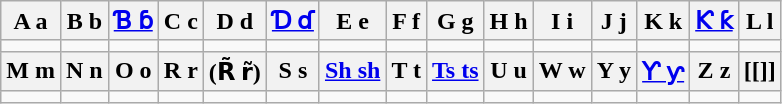<table class="wikitable" style="text-align: center;">
<tr>
<th>A a</th>
<th>B b</th>
<th><a href='#'>Ɓ ɓ</a></th>
<th>C c</th>
<th>D d</th>
<th><a href='#'>Ɗ ɗ</a></th>
<th>E e</th>
<th>F f</th>
<th>G g</th>
<th>H h</th>
<th>I i</th>
<th>J j</th>
<th>K k</th>
<th><a href='#'>Ƙ ƙ</a></th>
<th>L l</th>
</tr>
<tr>
<td></td>
<td></td>
<td></td>
<td></td>
<td></td>
<td></td>
<td></td>
<td></td>
<td></td>
<td></td>
<td></td>
<td></td>
<td></td>
<td></td>
<td></td>
</tr>
<tr>
<th>M m</th>
<th>N n</th>
<th>O o</th>
<th>R r</th>
<th>(R̃ r̃)</th>
<th>S s</th>
<th><a href='#'>Sh sh</a></th>
<th>T t</th>
<th><a href='#'>Ts ts</a></th>
<th>U u</th>
<th>W w</th>
<th>Y y</th>
<th><a href='#'>Ƴ ƴ</a></th>
<th>Z z</th>
<th>[[]]</th>
</tr>
<tr>
<td></td>
<td></td>
<td></td>
<td></td>
<td></td>
<td></td>
<td></td>
<td></td>
<td></td>
<td></td>
<td></td>
<td></td>
<td></td>
<td></td>
<td></td>
</tr>
</table>
